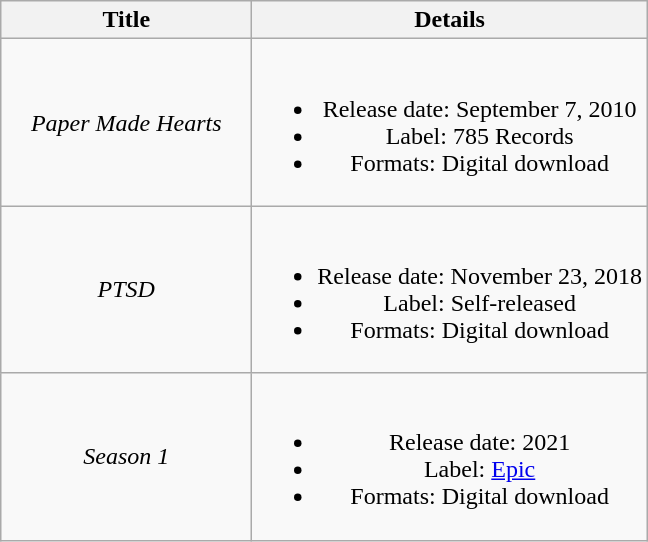<table class="wikitable plainrowheaders" style="text-align:center">
<tr>
<th scope="col" style="width:10em">Title</th>
<th scope="col">Details</th>
</tr>
<tr>
<td><em>Paper Made Hearts</em></td>
<td><br><ul><li>Release date: September 7, 2010</li><li>Label: 785 Records</li><li>Formats: Digital download</li></ul></td>
</tr>
<tr>
<td><em>PTSD</em></td>
<td><br><ul><li>Release date: November 23, 2018</li><li>Label: Self-released</li><li>Formats: Digital download</li></ul></td>
</tr>
<tr>
<td scope="row"><em>Season 1</em></td>
<td><br><ul><li>Release date: 2021</li><li>Label: <a href='#'>Epic</a></li><li>Formats: Digital download</li></ul></td>
</tr>
</table>
